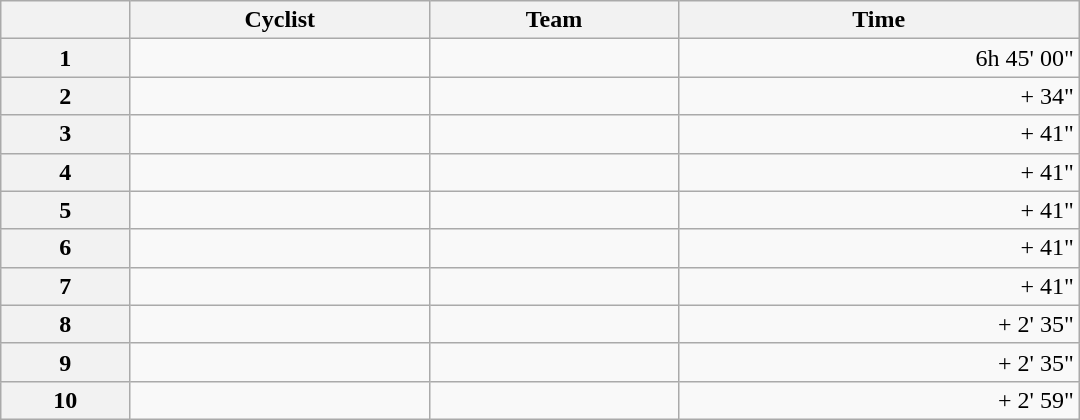<table class="wikitable" style="width:45em;margin-bottom:0;">
<tr>
<th></th>
<th>Cyclist</th>
<th>Team</th>
<th>Time</th>
</tr>
<tr>
<th style="text-align:center">1</th>
<td></td>
<td></td>
<td align=right>6h 45' 00"</td>
</tr>
<tr>
<th style="text-align:center">2</th>
<td></td>
<td></td>
<td align=right>+ 34"</td>
</tr>
<tr>
<th style="text-align:center">3</th>
<td></td>
<td></td>
<td align=right>+ 41"</td>
</tr>
<tr>
<th style="text-align:center">4</th>
<td></td>
<td></td>
<td align=right>+ 41"</td>
</tr>
<tr>
<th style="text-align:center">5</th>
<td></td>
<td></td>
<td align=right>+ 41"</td>
</tr>
<tr>
<th style="text-align:center">6</th>
<td></td>
<td></td>
<td align=right>+ 41"</td>
</tr>
<tr>
<th style="text-align:center">7</th>
<td></td>
<td></td>
<td align=right>+ 41"</td>
</tr>
<tr>
<th style="text-align:center">8</th>
<td></td>
<td></td>
<td align=right>+ 2' 35"</td>
</tr>
<tr>
<th style="text-align:center">9</th>
<td></td>
<td></td>
<td align=right>+ 2' 35"</td>
</tr>
<tr>
<th style="text-align:center">10</th>
<td></td>
<td></td>
<td align=right>+ 2' 59"</td>
</tr>
</table>
